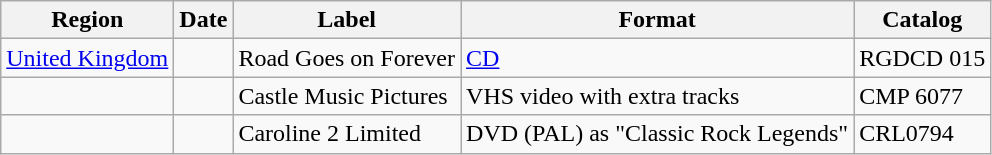<table class="wikitable">
<tr>
<th>Region</th>
<th>Date</th>
<th>Label</th>
<th>Format</th>
<th>Catalog</th>
</tr>
<tr>
<td><a href='#'>United Kingdom</a></td>
<td></td>
<td>Road Goes on Forever</td>
<td><a href='#'>CD</a></td>
<td>RGDCD 015</td>
</tr>
<tr>
<td></td>
<td></td>
<td>Castle Music Pictures</td>
<td>VHS video with extra tracks</td>
<td>CMP 6077</td>
</tr>
<tr>
<td></td>
<td></td>
<td>Caroline 2 Limited</td>
<td>DVD (PAL) as "Classic Rock Legends"</td>
<td>CRL0794</td>
</tr>
</table>
